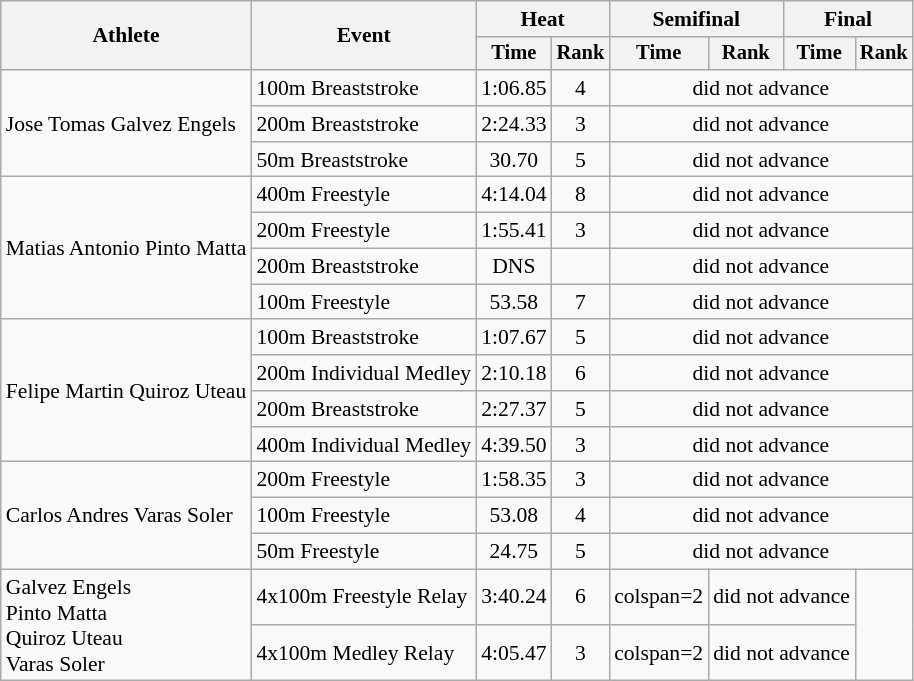<table class=wikitable style="font-size:90%">
<tr>
<th rowspan="2">Athlete</th>
<th rowspan="2">Event</th>
<th colspan="2">Heat</th>
<th colspan="2">Semifinal</th>
<th colspan="2">Final</th>
</tr>
<tr style="font-size:95%">
<th>Time</th>
<th>Rank</th>
<th>Time</th>
<th>Rank</th>
<th>Time</th>
<th>Rank</th>
</tr>
<tr align=center>
<td align=left rowspan=3>Jose Tomas Galvez Engels</td>
<td align=left>100m Breaststroke</td>
<td>1:06.85</td>
<td>4</td>
<td colspan=4>did not advance</td>
</tr>
<tr align=center>
<td align=left>200m Breaststroke</td>
<td>2:24.33</td>
<td>3</td>
<td colspan=4>did not advance</td>
</tr>
<tr align=center>
<td align=left>50m Breaststroke</td>
<td>30.70</td>
<td>5</td>
<td colspan=4>did not advance</td>
</tr>
<tr align=center>
<td align=left rowspan=4>Matias Antonio Pinto Matta</td>
<td align=left>400m Freestyle</td>
<td>4:14.04</td>
<td>8</td>
<td colspan=4>did not advance</td>
</tr>
<tr align=center>
<td align=left>200m Freestyle</td>
<td>1:55.41</td>
<td>3</td>
<td colspan=4>did not advance</td>
</tr>
<tr align=center>
<td align=left>200m Breaststroke</td>
<td>DNS</td>
<td></td>
<td colspan=4>did not advance</td>
</tr>
<tr align=center>
<td align=left>100m Freestyle</td>
<td>53.58</td>
<td>7</td>
<td colspan=4>did not advance</td>
</tr>
<tr align=center>
<td align=left rowspan=4>Felipe Martin Quiroz Uteau</td>
<td align=left>100m Breaststroke</td>
<td>1:07.67</td>
<td>5</td>
<td colspan=4>did not advance</td>
</tr>
<tr align=center>
<td align=left>200m Individual Medley</td>
<td>2:10.18</td>
<td>6</td>
<td colspan=4>did not advance</td>
</tr>
<tr align=center>
<td align=left>200m Breaststroke</td>
<td>2:27.37</td>
<td>5</td>
<td colspan=4>did not advance</td>
</tr>
<tr align=center>
<td align=left>400m Individual Medley</td>
<td>4:39.50</td>
<td>3</td>
<td colspan=4>did not advance</td>
</tr>
<tr align=center>
<td align=left rowspan=3>Carlos Andres Varas Soler</td>
<td align=left>200m Freestyle</td>
<td>1:58.35</td>
<td>3</td>
<td colspan=4>did not advance</td>
</tr>
<tr align=center>
<td align=left>100m Freestyle</td>
<td>53.08</td>
<td>4</td>
<td colspan=4>did not advance</td>
</tr>
<tr align=center>
<td align=left>50m Freestyle</td>
<td>24.75</td>
<td>5</td>
<td colspan=4>did not advance</td>
</tr>
<tr align=center>
<td align=left rowspan=2>Galvez Engels<br>Pinto Matta<br>Quiroz Uteau<br>Varas Soler</td>
<td align=left>4x100m Freestyle Relay</td>
<td>3:40.24</td>
<td>6</td>
<td>colspan=2 </td>
<td colspan=2>did not advance</td>
</tr>
<tr align=center>
<td align=left>4x100m Medley Relay</td>
<td>4:05.47</td>
<td>3</td>
<td>colspan=2 </td>
<td colspan=2>did not advance</td>
</tr>
</table>
